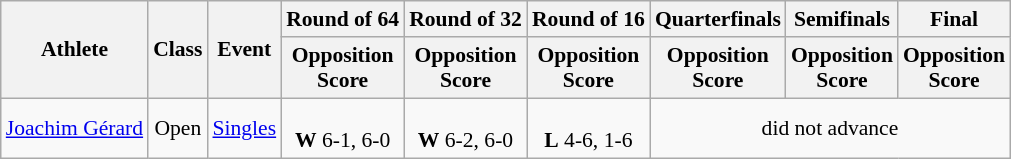<table class=wikitable style="font-size:90%">
<tr>
<th rowspan="2">Athlete</th>
<th rowspan="2">Class</th>
<th rowspan="2">Event</th>
<th>Round of 64</th>
<th>Round of 32</th>
<th>Round of 16</th>
<th>Quarterfinals</th>
<th>Semifinals</th>
<th>Final</th>
</tr>
<tr>
<th>Opposition<br>Score</th>
<th>Opposition<br>Score</th>
<th>Opposition<br>Score</th>
<th>Opposition<br>Score</th>
<th>Opposition<br>Score</th>
<th>Opposition<br>Score</th>
</tr>
<tr>
<td><a href='#'>Joachim Gérard</a></td>
<td align="center">Open</td>
<td><a href='#'>Singles</a></td>
<td align="center"><br><strong>W</strong> 6-1, 6-0</td>
<td align="center"><br><strong>W</strong> 6-2, 6-0</td>
<td align="center"><br><strong>L</strong> 4-6, 1-6</td>
<td align="center" colspan="3">did not advance</td>
</tr>
</table>
